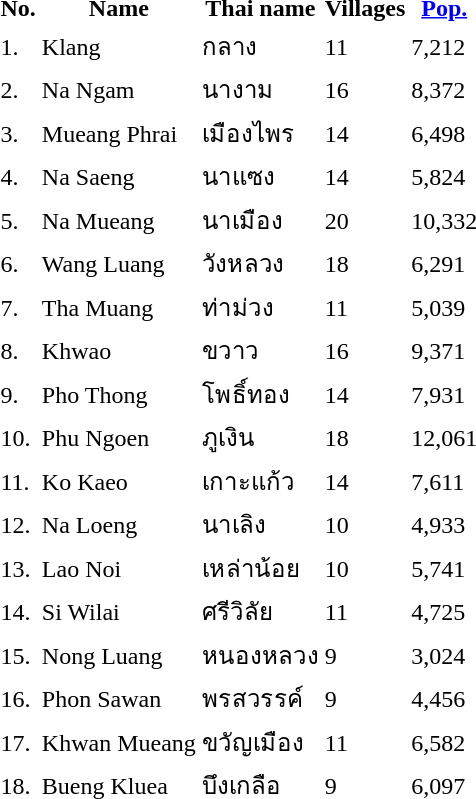<table>
<tr>
<th>No.</th>
<th>Name</th>
<th>Thai name</th>
<th>Villages</th>
<th><a href='#'>Pop.</a></th>
</tr>
<tr>
<td>1.</td>
<td>Klang</td>
<td>กลาง</td>
<td>11</td>
<td>7,212</td>
<td></td>
</tr>
<tr>
<td>2.</td>
<td>Na Ngam</td>
<td>นางาม</td>
<td>16</td>
<td>8,372</td>
<td></td>
</tr>
<tr>
<td>3.</td>
<td>Mueang Phrai</td>
<td>เมืองไพร</td>
<td>14</td>
<td>6,498</td>
<td></td>
</tr>
<tr>
<td>4.</td>
<td>Na Saeng</td>
<td>นาแซง</td>
<td>14</td>
<td>5,824</td>
<td></td>
</tr>
<tr>
<td>5.</td>
<td>Na Mueang</td>
<td>นาเมือง</td>
<td>20</td>
<td>10,332</td>
<td></td>
</tr>
<tr>
<td>6.</td>
<td>Wang Luang</td>
<td>วังหลวง</td>
<td>18</td>
<td>6,291</td>
<td></td>
</tr>
<tr>
<td>7.</td>
<td>Tha Muang</td>
<td>ท่าม่วง</td>
<td>11</td>
<td>5,039</td>
<td></td>
</tr>
<tr>
<td>8.</td>
<td>Khwao</td>
<td>ขวาว</td>
<td>16</td>
<td>9,371</td>
<td></td>
</tr>
<tr>
<td>9.</td>
<td>Pho Thong</td>
<td>โพธิ์ทอง</td>
<td>14</td>
<td>7,931</td>
<td></td>
</tr>
<tr>
<td>10.</td>
<td>Phu Ngoen</td>
<td>ภูเงิน</td>
<td>18</td>
<td>12,061</td>
<td></td>
</tr>
<tr>
<td>11.</td>
<td>Ko Kaeo</td>
<td>เกาะแก้ว</td>
<td>14</td>
<td>7,611</td>
<td></td>
</tr>
<tr>
<td>12.</td>
<td>Na Loeng</td>
<td>นาเลิง</td>
<td>10</td>
<td>4,933</td>
<td></td>
</tr>
<tr>
<td>13.</td>
<td>Lao Noi</td>
<td>เหล่าน้อย</td>
<td>10</td>
<td>5,741</td>
<td></td>
</tr>
<tr>
<td>14.</td>
<td>Si Wilai</td>
<td>ศรีวิลัย</td>
<td>11</td>
<td>4,725</td>
<td></td>
</tr>
<tr>
<td>15.</td>
<td>Nong Luang</td>
<td>หนองหลวง</td>
<td>9</td>
<td>3,024</td>
<td></td>
</tr>
<tr>
<td>16.</td>
<td>Phon Sawan</td>
<td>พรสวรรค์</td>
<td>9</td>
<td>4,456</td>
<td></td>
</tr>
<tr>
<td>17.</td>
<td>Khwan Mueang</td>
<td>ขวัญเมือง</td>
<td>11</td>
<td>6,582</td>
<td></td>
</tr>
<tr>
<td>18.</td>
<td>Bueng Kluea</td>
<td>บึงเกลือ</td>
<td>9</td>
<td>6,097</td>
<td></td>
</tr>
</table>
